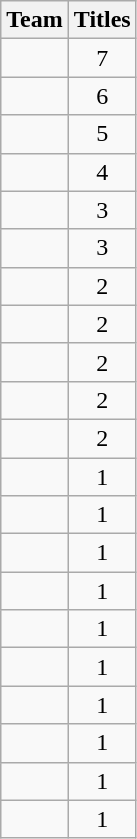<table class="wikitable sortable" style="text-align:center">
<tr>
<th>Team</th>
<th>Titles</th>
</tr>
<tr>
<td style=><strong></strong></td>
<td>7</td>
</tr>
<tr>
<td style=><strong></strong></td>
<td>6</td>
</tr>
<tr>
<td style=><strong></strong></td>
<td>5</td>
</tr>
<tr>
<td style=><strong></strong></td>
<td>4</td>
</tr>
<tr>
<td style=><strong></strong></td>
<td>3</td>
</tr>
<tr>
<td style=><strong></strong></td>
<td>3</td>
</tr>
<tr>
<td style=><strong></strong></td>
<td>2</td>
</tr>
<tr>
<td style=><strong></strong></td>
<td>2</td>
</tr>
<tr>
<td style=><strong></strong></td>
<td>2</td>
</tr>
<tr>
<td style=><strong></strong></td>
<td>2</td>
</tr>
<tr>
<td style=><strong></strong></td>
<td>2</td>
</tr>
<tr>
<td style=><strong></strong></td>
<td>1</td>
</tr>
<tr>
<td style=><strong></strong></td>
<td>1</td>
</tr>
<tr>
<td style=><strong></strong></td>
<td>1</td>
</tr>
<tr>
<td style=><strong></strong></td>
<td>1</td>
</tr>
<tr>
<td style=><strong></strong></td>
<td>1</td>
</tr>
<tr>
<td style=><strong></strong></td>
<td>1</td>
</tr>
<tr>
<td style=><strong></strong></td>
<td>1</td>
</tr>
<tr>
<td style=><strong></strong></td>
<td>1</td>
</tr>
<tr>
<td style=><strong></strong></td>
<td>1</td>
</tr>
<tr>
<td style=><strong></strong></td>
<td>1</td>
</tr>
</table>
